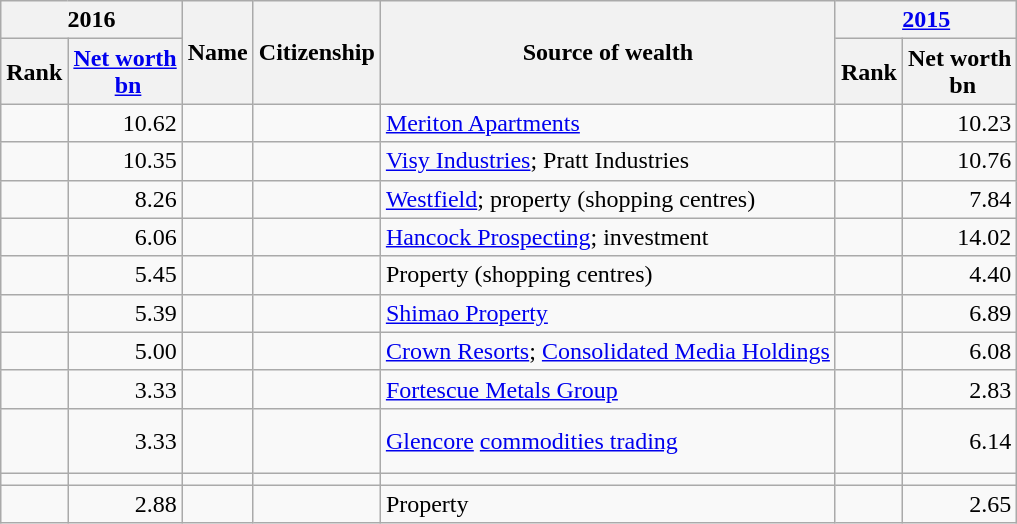<table class="wikitable sortable">
<tr>
<th colspan=2>2016</th>
<th rowspan=2>Name</th>
<th rowspan=2>Citizenship</th>
<th rowspan=2>Source of wealth</th>
<th colspan=2><a href='#'>2015</a></th>
</tr>
<tr>
<th>Rank</th>
<th><a href='#'>Net worth</a><br> <a href='#'>bn</a></th>
<th>Rank</th>
<th>Net worth<br> bn</th>
</tr>
<tr>
<td align="center"> </td>
<td align="right">10.62 </td>
<td> </td>
<td></td>
<td><a href='#'>Meriton Apartments</a></td>
<td align="center"> </td>
<td align="right">10.23 </td>
</tr>
<tr>
<td align="center"> </td>
<td align="right">10.35 </td>
<td></td>
<td></td>
<td><a href='#'>Visy Industries</a>; Pratt Industries</td>
<td align="center"> </td>
<td align="right">10.76 </td>
</tr>
<tr>
<td align="center"> </td>
<td align="right">8.26 </td>
<td> </td>
<td></td>
<td><a href='#'>Westfield</a>; property (shopping centres)</td>
<td align="center"> </td>
<td align="right">7.84 </td>
</tr>
<tr>
<td align="center"> </td>
<td align="right">6.06 </td>
<td></td>
<td></td>
<td><a href='#'>Hancock Prospecting</a>; investment</td>
<td align="center"> </td>
<td align="right">14.02 </td>
</tr>
<tr>
<td align="center"> </td>
<td align="right">5.45 </td>
<td> </td>
<td></td>
<td>Property (shopping centres)</td>
<td align="center"> </td>
<td align="right">4.40 </td>
</tr>
<tr>
<td align="center"> </td>
<td align="right">5.39 </td>
<td></td>
<td><br></td>
<td><a href='#'>Shimao Property</a></td>
<td align="center"> </td>
<td align="right">6.89 </td>
</tr>
<tr>
<td align="center"> </td>
<td align="right">5.00 </td>
<td></td>
<td></td>
<td><a href='#'>Crown Resorts</a>; <a href='#'>Consolidated Media Holdings</a></td>
<td align="center"> </td>
<td align="right">6.08 </td>
</tr>
<tr>
<td align="center"> </td>
<td align="right">3.33 </td>
<td></td>
<td></td>
<td><a href='#'>Fortescue Metals Group</a></td>
<td align="center"> </td>
<td align="right">2.83 </td>
</tr>
<tr>
<td align="center"> </td>
<td align="right">3.33 </td>
<td></td>
<td><br><br></td>
<td><a href='#'>Glencore</a> <a href='#'>commodities trading</a></td>
<td align="center"> </td>
<td align="right">6.14 </td>
</tr>
<tr>
<td align="center"></td>
<td align="right"></td>
<td></td>
<td></td>
<td></td>
<td align="center"></td>
<td align="right"></td>
</tr>
<tr>
<td align="center"> </td>
<td align="right">2.88 </td>
<td> </td>
<td></td>
<td>Property</td>
<td align="center"> </td>
<td align="right">2.65 </td>
</tr>
</table>
